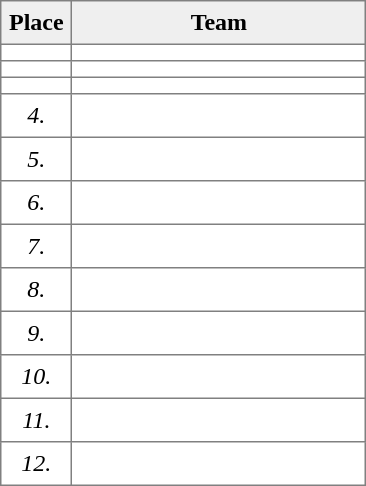<table style=border-collapse:collapse border=1 cellspacing=0 cellpadding=5>
<tr align=center bgcolor=#efefef>
<th width=35>Place</th>
<th width=185>Team</th>
</tr>
<tr align=center>
<td></td>
<td style="text-align:left;"></td>
</tr>
<tr align=center>
<td></td>
<td style="text-align:left;"></td>
</tr>
<tr align=center>
<td></td>
<td style="text-align:left;"></td>
</tr>
<tr align=center>
<td><em>4.</em></td>
<td style="text-align:left;"></td>
</tr>
<tr align=center>
<td><em>5.</em></td>
<td style="text-align:left;"></td>
</tr>
<tr align=center>
<td><em>6.</em></td>
<td style="text-align:left;"></td>
</tr>
<tr align=center>
<td><em>7.</em></td>
<td style="text-align:left;"></td>
</tr>
<tr align=center>
<td><em>8.</em></td>
<td style="text-align:left;"></td>
</tr>
<tr align=center>
<td><em>9.</em></td>
<td style="text-align:left;"></td>
</tr>
<tr align=center>
<td><em>10.</em></td>
<td style="text-align:left;"></td>
</tr>
<tr align=center>
<td><em>11.</em></td>
<td style="text-align:left;"></td>
</tr>
<tr align=center>
<td><em>12.</em></td>
<td style="text-align:left;"></td>
</tr>
</table>
